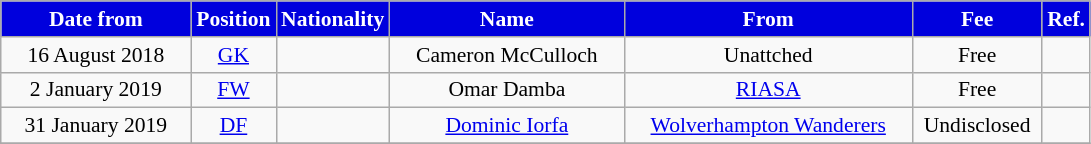<table class="wikitable"  style="text-align:center; font-size:90%; ">
<tr>
<th style="background:#00d; color:#fff; width:120px;">Date from</th>
<th style="background:#00d; color:#fff; width:50px;">Position</th>
<th style="background:#00d; color:#fff; width:50px;">Nationality</th>
<th style="background:#00d; color:#fff; width:150px;">Name</th>
<th style="background:#00d; color:#fff; width:185px;">From</th>
<th style="background:#00d; color:#fff; width:80px;">Fee</th>
<th style="background:#00d; color:#fff; width:25px;">Ref.</th>
</tr>
<tr>
<td>16 August 2018</td>
<td><a href='#'>GK</a></td>
<td></td>
<td>Cameron McCulloch</td>
<td>Unattched</td>
<td>Free</td>
<td></td>
</tr>
<tr>
<td>2 January 2019</td>
<td><a href='#'>FW</a></td>
<td></td>
<td>Omar Damba</td>
<td>  <a href='#'>RIASA</a></td>
<td>Free</td>
<td></td>
</tr>
<tr>
<td>31 January 2019</td>
<td><a href='#'>DF</a></td>
<td></td>
<td><a href='#'>Dominic Iorfa</a></td>
<td> <a href='#'>Wolverhampton Wanderers</a></td>
<td>Undisclosed</td>
<td></td>
</tr>
<tr>
</tr>
</table>
